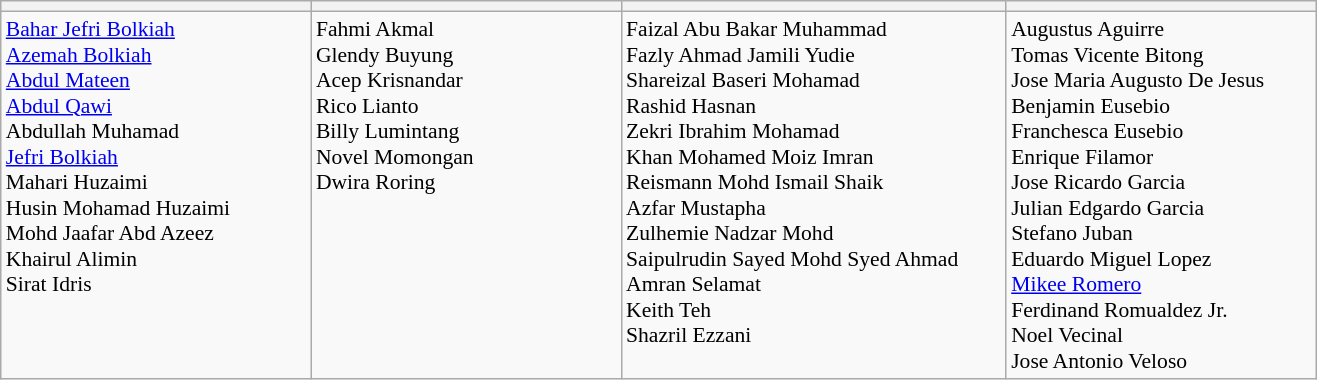<table class="wikitable" style="font-size:90%;">
<tr>
<th width=200></th>
<th width=200></th>
<th width=250></th>
<th width=200></th>
</tr>
<tr>
<td valign=top><a href='#'>Bahar Jefri Bolkiah</a><br><a href='#'>Azemah Bolkiah</a><br><a href='#'>Abdul Mateen</a><br><a href='#'>Abdul Qawi</a><br>Abdullah Muhamad<br><a href='#'>Jefri Bolkiah</a><br>Mahari Huzaimi<br>Husin Mohamad Huzaimi<br>Mohd Jaafar Abd Azeez<br>Khairul Alimin<br>Sirat Idris</td>
<td valign=top>Fahmi Akmal<br>Glendy Buyung<br>Acep Krisnandar<br>Rico Lianto<br>Billy Lumintang<br>Novel Momongan<br>Dwira Roring</td>
<td valign=top>Faizal Abu Bakar Muhammad<br>Fazly Ahmad Jamili Yudie<br>Shareizal Baseri Mohamad<br>Rashid Hasnan<br>Zekri Ibrahim Mohamad<br>Khan Mohamed Moiz Imran<br>Reismann Mohd Ismail Shaik<br>Azfar Mustapha<br>Zulhemie Nadzar Mohd<br>Saipulrudin Sayed Mohd Syed Ahmad<br>Amran Selamat<br>Keith Teh<br>Shazril Ezzani</td>
<td valign=top>Augustus Aguirre<br>Tomas Vicente Bitong<br>Jose Maria Augusto De Jesus<br>Benjamin Eusebio<br>Franchesca Eusebio<br>Enrique Filamor<br>Jose Ricardo Garcia<br>Julian Edgardo Garcia<br>Stefano Juban<br>Eduardo Miguel Lopez<br><a href='#'>Mikee Romero</a><br>Ferdinand Romualdez Jr.<br>Noel Vecinal<br>Jose Antonio Veloso</td>
</tr>
</table>
